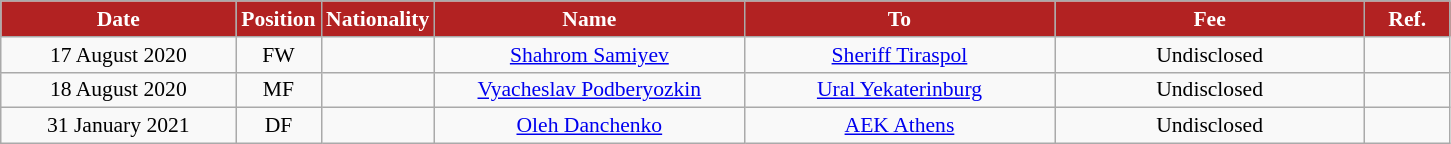<table class="wikitable"  style="text-align:center; font-size:90%; ">
<tr>
<th style="background:#B22222; color:white; width:150px;">Date</th>
<th style="background:#B22222; color:white; width:50px;">Position</th>
<th style="background:#B22222; color:white; width:50px;">Nationality</th>
<th style="background:#B22222; color:white; width:200px;">Name</th>
<th style="background:#B22222; color:white; width:200px;">To</th>
<th style="background:#B22222; color:white; width:200px;">Fee</th>
<th style="background:#B22222; color:white; width:50px;">Ref.</th>
</tr>
<tr>
<td>17 August 2020</td>
<td>FW</td>
<td></td>
<td><a href='#'>Shahrom Samiyev</a></td>
<td><a href='#'>Sheriff Tiraspol</a></td>
<td>Undisclosed</td>
<td></td>
</tr>
<tr>
<td>18 August 2020</td>
<td>MF</td>
<td></td>
<td><a href='#'>Vyacheslav Podberyozkin</a></td>
<td><a href='#'>Ural Yekaterinburg</a></td>
<td>Undisclosed</td>
<td></td>
</tr>
<tr>
<td>31 January 2021</td>
<td>DF</td>
<td></td>
<td><a href='#'>Oleh Danchenko</a></td>
<td><a href='#'>AEK Athens</a></td>
<td>Undisclosed</td>
<td></td>
</tr>
</table>
